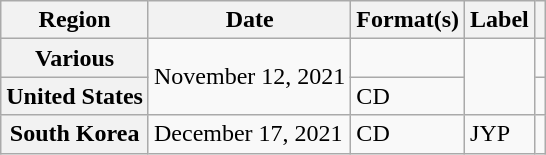<table class="wikitable plainrowheaders" border="1">
<tr>
<th>Region</th>
<th>Date</th>
<th>Format(s)</th>
<th>Label</th>
<th></th>
</tr>
<tr>
<th scope="row">Various</th>
<td rowspan="2">November 12, 2021</td>
<td></td>
<td rowspan="2"></td>
<td style="text-align:center;"></td>
</tr>
<tr>
<th scope="row">United States</th>
<td>CD </td>
<td style="text-align:center;"></td>
</tr>
<tr>
<th scope="row">South Korea</th>
<td>December 17, 2021</td>
<td>CD </td>
<td>JYP</td>
<td style="text-align:center;"></td>
</tr>
</table>
